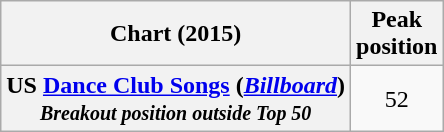<table class="wikitable sortable plainrowheaders" style="text-align:center">
<tr>
<th scope="col">Chart (2015)</th>
<th scope="col">Peak<br> position</th>
</tr>
<tr>
<th scope="row">US <a href='#'>Dance Club Songs</a> (<em><a href='#'>Billboard</a></em>)<br><small><em>Breakout position outside Top 50</em></small></th>
<td>52</td>
</tr>
</table>
